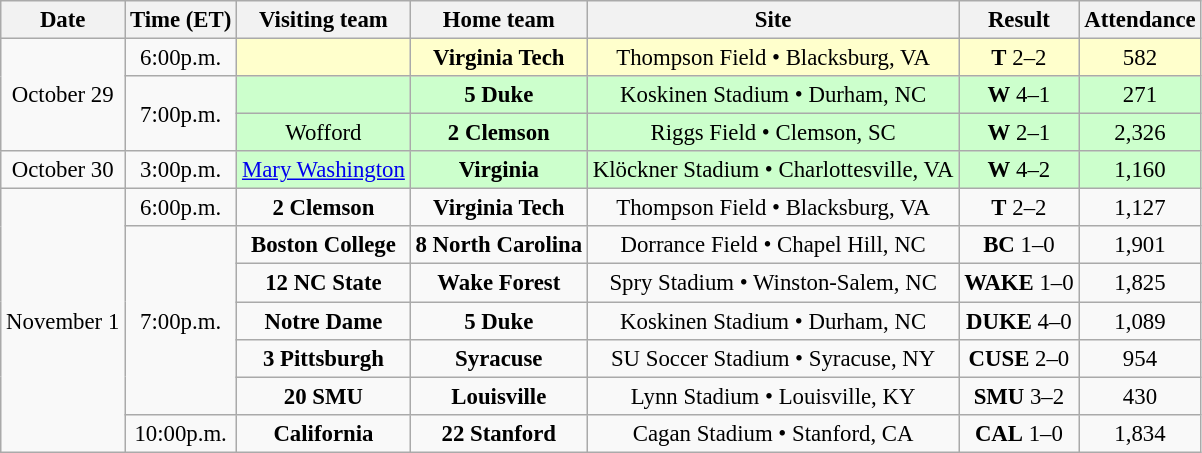<table class="wikitable" style="font-size:95%; text-align: center;">
<tr>
<th>Date</th>
<th>Time (ET)</th>
<th>Visiting team</th>
<th>Home team</th>
<th>Site</th>
<th>Result</th>
<th>Attendance</th>
</tr>
<tr>
<td rowspan=3>October 29</td>
<td>6:00p.m.</td>
<td style="background:#ffc;"></td>
<td style="background:#ffc;"><strong>Virginia Tech</strong></td>
<td style="background:#ffc;">Thompson Field • Blacksburg, VA</td>
<td style="background:#ffc;"><strong>T</strong> 2–2</td>
<td style="background:#ffc;">582</td>
</tr>
<tr>
<td rowspan=2>7:00p.m.</td>
<td style="background:#cfc;"></td>
<td style="background:#cfc;"><strong> 5 Duke</strong></td>
<td style="background:#cfc;">Koskinen Stadium • Durham, NC</td>
<td style="background:#cfc;"><strong>W</strong> 4–1</td>
<td style="background:#cfc;">271</td>
</tr>
<tr>
<td style="background:#cfc;">Wofford</td>
<td style="background:#cfc;"><strong> 2 Clemson</strong></td>
<td style="background:#cfc;">Riggs Field • Clemson, SC</td>
<td style="background:#cfc;"><strong>W</strong> 2–1</td>
<td style="background:#cfc;">2,326</td>
</tr>
<tr>
<td>October 30</td>
<td>3:00p.m.</td>
<td style="background:#cfc;"><a href='#'>Mary Washington</a></td>
<td style="background:#cfc;"><strong>Virginia</strong></td>
<td style="background:#cfc;">Klöckner Stadium • Charlottesville, VA</td>
<td style="background:#cfc;"><strong>W</strong> 4–2</td>
<td style="background:#cfc;">1,160</td>
</tr>
<tr>
<td rowspan=7>November 1</td>
<td>6:00p.m.</td>
<td><strong> 2 Clemson</strong></td>
<td><strong>Virginia Tech</strong></td>
<td>Thompson Field • Blacksburg, VA</td>
<td><strong>T</strong> 2–2</td>
<td>1,127</td>
</tr>
<tr>
<td rowspan=5>7:00p.m.</td>
<td><strong>Boston College</strong></td>
<td><strong> 8 North Carolina</strong></td>
<td>Dorrance Field • Chapel Hill, NC</td>
<td><strong>BC</strong> 1–0</td>
<td>1,901</td>
</tr>
<tr>
<td><strong> 12 NC State</strong></td>
<td><strong>Wake Forest</strong></td>
<td>Spry Stadium • Winston-Salem, NC</td>
<td><strong>WAKE</strong> 1–0</td>
<td>1,825</td>
</tr>
<tr>
<td><strong>Notre Dame</strong></td>
<td><strong> 5 Duke</strong></td>
<td>Koskinen Stadium • Durham, NC</td>
<td><strong>DUKE</strong> 4–0</td>
<td>1,089</td>
</tr>
<tr>
<td><strong> 3 Pittsburgh</strong></td>
<td><strong>Syracuse</strong></td>
<td>SU Soccer Stadium • Syracuse, NY</td>
<td><strong>CUSE</strong> 2–0</td>
<td>954</td>
</tr>
<tr>
<td><strong> 20 SMU</strong></td>
<td><strong>Louisville</strong></td>
<td>Lynn Stadium • Louisville, KY</td>
<td><strong>SMU</strong> 3–2</td>
<td>430</td>
</tr>
<tr>
<td>10:00p.m.</td>
<td><strong>California</strong></td>
<td><strong> 22 Stanford</strong></td>
<td>Cagan Stadium • Stanford, CA</td>
<td><strong>CAL</strong> 1–0</td>
<td>1,834</td>
</tr>
</table>
